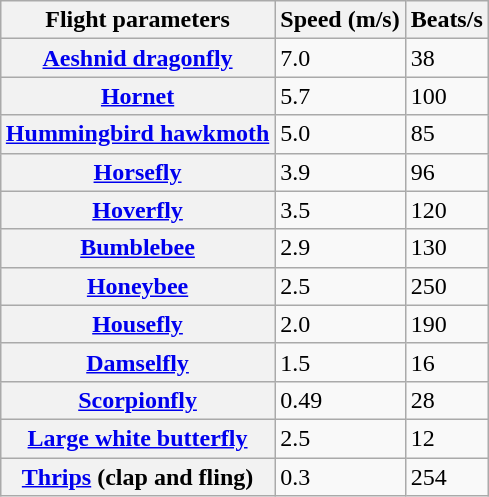<table class="wikitable sortable" style="margin-left: 3em; float:right">
<tr>
<th scope="col">Flight parameters</th>
<th scope="col">Speed (m/s)</th>
<th scope="col">Beats/s</th>
</tr>
<tr>
<th scope="row"><a href='#'>Aeshnid dragonfly</a></th>
<td>7.0</td>
<td>38</td>
</tr>
<tr>
<th scope="row"><a href='#'>Hornet</a></th>
<td>5.7</td>
<td>100</td>
</tr>
<tr>
<th scope="row"><a href='#'>Hummingbird hawkmoth</a></th>
<td>5.0</td>
<td>85</td>
</tr>
<tr>
<th scope="row"><a href='#'>Horsefly</a></th>
<td>3.9</td>
<td>96</td>
</tr>
<tr>
<th scope="row"><a href='#'>Hoverfly</a></th>
<td>3.5</td>
<td>120</td>
</tr>
<tr>
<th scope="row"><a href='#'>Bumblebee</a></th>
<td>2.9</td>
<td>130</td>
</tr>
<tr>
<th scope="row"><a href='#'>Honeybee</a></th>
<td>2.5</td>
<td>250</td>
</tr>
<tr>
<th scope="row"><a href='#'>Housefly</a></th>
<td>2.0</td>
<td>190</td>
</tr>
<tr>
<th scope="row"><a href='#'>Damselfly</a></th>
<td>1.5</td>
<td>16</td>
</tr>
<tr>
<th scope="row"><a href='#'>Scorpionfly</a></th>
<td>0.49</td>
<td>28</td>
</tr>
<tr>
<th scope="row"><a href='#'>Large white butterfly</a></th>
<td>2.5</td>
<td>12</td>
</tr>
<tr>
<th scope="row"><a href='#'>Thrips</a> (clap and fling)</th>
<td>0.3</td>
<td>254</td>
</tr>
</table>
